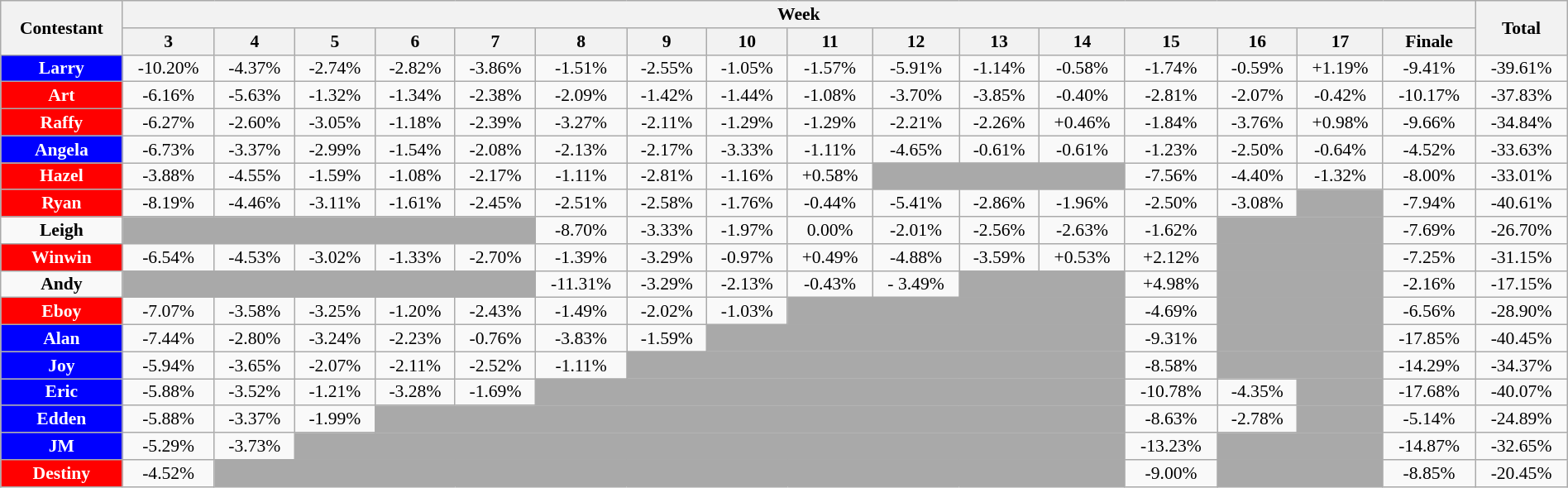<table class="wikitable" style="width:100%; text-align:center; font-size:90%; line-height:15px;">
<tr>
<th rowspan=2>Contestant</th>
<th colspan=16>Week</th>
<th rowspan=2>Total</th>
</tr>
<tr>
<th>3</th>
<th>4</th>
<th>5</th>
<th>6</th>
<th>7</th>
<th>8</th>
<th>9</th>
<th>10</th>
<th>11</th>
<th>12</th>
<th>13</th>
<th>14</th>
<th>15</th>
<th>16</th>
<th>17</th>
<th>Finale</th>
</tr>
<tr>
<td style="background:blue; color:white;"><strong>Larry</strong></td>
<td>-10.20%</td>
<td>-4.37%</td>
<td>-2.74%</td>
<td>-2.82%</td>
<td>-3.86%</td>
<td>-1.51%</td>
<td>-2.55%</td>
<td>-1.05%</td>
<td>-1.57%</td>
<td>-5.91%</td>
<td>-1.14%</td>
<td>-0.58%</td>
<td>-1.74%</td>
<td>-0.59%</td>
<td>+1.19%</td>
<td>-9.41%</td>
<td>-39.61%</td>
</tr>
<tr>
<td style="background:red; color:white;"><strong>Art</strong></td>
<td>-6.16%</td>
<td>-5.63%</td>
<td>-1.32%</td>
<td>-1.34%</td>
<td>-2.38%</td>
<td>-2.09%</td>
<td>-1.42%</td>
<td>-1.44%</td>
<td>-1.08%</td>
<td>-3.70%</td>
<td>-3.85%</td>
<td>-0.40%</td>
<td>-2.81%</td>
<td>-2.07%</td>
<td>-0.42%</td>
<td>-10.17%</td>
<td>-37.83%</td>
</tr>
<tr>
<td style="background:red; color:white;"><strong>Raffy</strong></td>
<td>-6.27%</td>
<td>-2.60%</td>
<td>-3.05%</td>
<td>-1.18%</td>
<td>-2.39%</td>
<td>-3.27% </td>
<td>-2.11%</td>
<td>-1.29%</td>
<td>-1.29%</td>
<td>-2.21%</td>
<td>-2.26%</td>
<td>+0.46%</td>
<td>-1.84%</td>
<td>-3.76%</td>
<td>+0.98%</td>
<td>-9.66%</td>
<td>-34.84%</td>
</tr>
<tr>
<td style="background:blue; color:white;"><strong>Angela</strong></td>
<td>-6.73%</td>
<td>-3.37%</td>
<td>-2.99%</td>
<td>-1.54%</td>
<td>-2.08%</td>
<td>-2.13%</td>
<td>-2.17%</td>
<td>-3.33%</td>
<td>-1.11%</td>
<td>-4.65%</td>
<td>-0.61%</td>
<td>-0.61%</td>
<td>-1.23%</td>
<td>-2.50%</td>
<td>-0.64%</td>
<td>-4.52%</td>
<td>-33.63%</td>
</tr>
<tr>
<td style="background:red; color:white;"><strong>Hazel</strong></td>
<td>-3.88%</td>
<td>-4.55%</td>
<td>-1.59%</td>
<td>-1.08%</td>
<td>-2.17%</td>
<td>-1.11%</td>
<td>-2.81%</td>
<td>-1.16%</td>
<td>+0.58%</td>
<td colspan= 3 bgcolor=darkgray></td>
<td>-7.56%</td>
<td>-4.40%</td>
<td>-1.32%</td>
<td>-8.00%</td>
<td>-33.01%</td>
</tr>
<tr>
<td style="background:red; color:white;"><strong>Ryan</strong></td>
<td>-8.19%</td>
<td>-4.46%</td>
<td>-3.11%</td>
<td>-1.61%</td>
<td>-2.45%</td>
<td>-2.51%</td>
<td>-2.58%</td>
<td>-1.76%</td>
<td>-0.44%</td>
<td>-5.41%</td>
<td>-2.86%</td>
<td>-1.96%</td>
<td>-2.50%</td>
<td>-3.08%</td>
<td bgcolor=darkgray></td>
<td>-7.94%</td>
<td>-40.61%</td>
</tr>
<tr>
<td><strong>Leigh</strong></td>
<td colspan=5 bgcolor=darkgray></td>
<td>-8.70%</td>
<td>-3.33%</td>
<td>-1.97%</td>
<td>0.00%</td>
<td>-2.01%</td>
<td>-2.56%</td>
<td>-2.63%</td>
<td>-1.62%</td>
<td colspan=2 bgcolor=darkgray></td>
<td>-7.69%</td>
<td>-26.70%</td>
</tr>
<tr>
<td style="background:red; color:white;"><strong>Winwin</strong></td>
<td>-6.54%</td>
<td>-4.53%</td>
<td>-3.02%</td>
<td>-1.33%</td>
<td>-2.70%</td>
<td>-1.39%</td>
<td>-3.29%</td>
<td>-0.97%</td>
<td>+0.49%</td>
<td>-4.88%</td>
<td>-3.59%</td>
<td>+0.53%</td>
<td>+2.12%</td>
<td colspan=2 bgcolor=darkgray></td>
<td>-7.25%</td>
<td>-31.15%</td>
</tr>
<tr>
<td><strong>Andy</strong></td>
<td colspan=5 bgcolor=darkgray></td>
<td>-11.31%</td>
<td>-3.29%</td>
<td>-2.13%</td>
<td>-0.43%</td>
<td>- 3.49%</td>
<td colspan= 2 bgcolor=darkgray></td>
<td>+4.98%</td>
<td colspan=2 bgcolor=darkgray></td>
<td>-2.16%</td>
<td>-17.15%</td>
</tr>
<tr>
<td style="background:red; color:white;"><strong>Eboy</strong></td>
<td>-7.07%</td>
<td>-3.58%</td>
<td>-3.25%</td>
<td>-1.20%</td>
<td>-2.43%</td>
<td>-1.49%</td>
<td>-2.02%</td>
<td>-1.03%</td>
<td colspan=4 bgcolor=darkgray></td>
<td>-4.69%</td>
<td colspan=2 bgcolor=darkgray></td>
<td>-6.56%</td>
<td>-28.90%</td>
</tr>
<tr>
<td style="background:blue; color:white;"><strong>Alan</strong></td>
<td>-7.44%</td>
<td>-2.80%</td>
<td>-3.24%</td>
<td>-2.23%</td>
<td>-0.76%</td>
<td>-3.83%</td>
<td>-1.59%</td>
<td colspan=5 bgcolor=darkgray></td>
<td>-9.31%</td>
<td colspan=2 bgcolor=darkgray></td>
<td>-17.85%</td>
<td>-40.45%</td>
</tr>
<tr>
<td style="background:blue; color:white;"><strong>Joy</strong></td>
<td>-5.94%</td>
<td>-3.65%</td>
<td>-2.07%</td>
<td>-2.11%</td>
<td>-2.52%</td>
<td>-1.11%</td>
<td colspan=6 bgcolor=darkgray></td>
<td>-8.58%</td>
<td colspan=2 bgcolor=darkgray></td>
<td>-14.29%</td>
<td>-34.37%</td>
</tr>
<tr>
<td style="background:blue; color:white;"><strong>Eric</strong></td>
<td>-5.88%</td>
<td>-3.52%</td>
<td>-1.21%</td>
<td>-3.28%</td>
<td>-1.69%</td>
<td colspan=7 bgcolor=darkgray></td>
<td>-10.78%</td>
<td>-4.35%</td>
<td bgcolor=darkgray></td>
<td>-17.68%</td>
<td>-40.07%</td>
</tr>
<tr>
<td style="background:blue; color:white;"><strong>Edden</strong></td>
<td>-5.88%</td>
<td>-3.37%</td>
<td>-1.99%</td>
<td colspan=9 bgcolor=darkgray></td>
<td>-8.63%</td>
<td>-2.78%</td>
<td bgcolor=darkgray></td>
<td>-5.14%</td>
<td>-24.89%</td>
</tr>
<tr>
<td style="background:blue; color:white;"><strong>JM</strong></td>
<td>-5.29%</td>
<td>-3.73%</td>
<td colspan=10 bgcolor=darkgray></td>
<td>-13.23%</td>
<td colspan=2 bgcolor=darkgray></td>
<td>-14.87%</td>
<td>-32.65%</td>
</tr>
<tr>
<td style="background:red; color:white;"><strong>Destiny</strong></td>
<td>-4.52%</td>
<td colspan=11 bgcolor=darkgray></td>
<td>-9.00%</td>
<td colspan=2 bgcolor=darkgray></td>
<td>-8.85%</td>
<td>-20.45%</td>
</tr>
</table>
